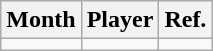<table class="wikitable">
<tr>
<th>Month</th>
<th>Player</th>
<th>Ref.</th>
</tr>
<tr>
<td></td>
<td></td>
<td></td>
</tr>
</table>
